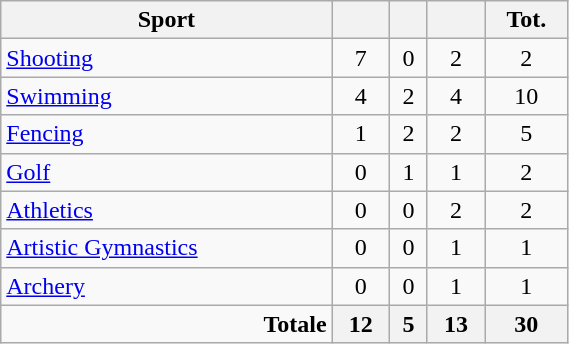<table class="wikitable" width=30% style="font-size:100%; text-align:center;">
<tr>
<th>Sport</th>
<th></th>
<th></th>
<th></th>
<th>Tot.</th>
</tr>
<tr>
<td align=left> <a href='#'>Shooting</a></td>
<td>7</td>
<td>0</td>
<td>2</td>
<td>2</td>
</tr>
<tr>
<td align=left> <a href='#'>Swimming</a></td>
<td>4</td>
<td>2</td>
<td>4</td>
<td>10</td>
</tr>
<tr>
<td align=left> <a href='#'>Fencing</a></td>
<td>1</td>
<td>2</td>
<td>2</td>
<td>5</td>
</tr>
<tr>
<td align=left> <a href='#'>Golf</a></td>
<td>0</td>
<td>1</td>
<td>1</td>
<td>2</td>
</tr>
<tr>
<td align=left> <a href='#'>Athletics</a></td>
<td>0</td>
<td>0</td>
<td>2</td>
<td>2</td>
</tr>
<tr>
<td align=left> <a href='#'>Artistic Gymnastics</a></td>
<td>0</td>
<td>0</td>
<td>1</td>
<td>1</td>
</tr>
<tr>
<td align=left> <a href='#'>Archery</a></td>
<td>0</td>
<td>0</td>
<td>1</td>
<td>1</td>
</tr>
<tr>
<td align=right><strong>Totale</strong></td>
<th>12</th>
<th>5</th>
<th>13</th>
<th>30</th>
</tr>
</table>
